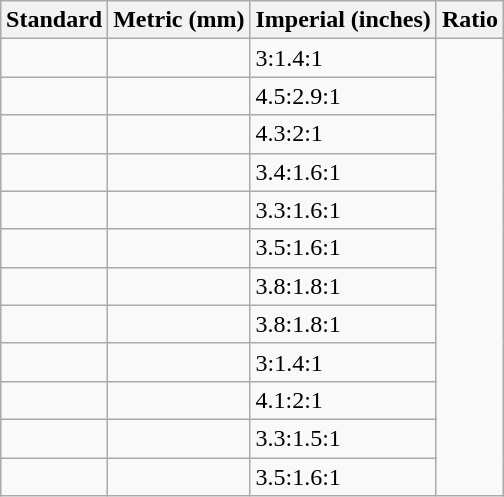<table class="wikitable" style="clear:left; margin:auto;">
<tr>
<th>Standard</th>
<th>Metric (mm)</th>
<th>Imperial (inches)</th>
<th>Ratio</th>
</tr>
<tr>
<td></td>
<td></td>
<td>3:1.4:1</td>
</tr>
<tr>
<td></td>
<td></td>
<td>4.5:2.9:1</td>
</tr>
<tr>
<td></td>
<td></td>
<td>4.3:2:1</td>
</tr>
<tr>
<td></td>
<td></td>
<td>3.4:1.6:1</td>
</tr>
<tr>
<td></td>
<td></td>
<td>3.3:1.6:1</td>
</tr>
<tr>
<td></td>
<td></td>
<td>3.5:1.6:1</td>
</tr>
<tr>
<td></td>
<td></td>
<td>3.8:1.8:1</td>
</tr>
<tr>
<td></td>
<td></td>
<td>3.8:1.8:1</td>
</tr>
<tr>
<td></td>
<td></td>
<td>3:1.4:1</td>
</tr>
<tr>
<td></td>
<td></td>
<td>4.1:2:1</td>
</tr>
<tr>
<td></td>
<td></td>
<td>3.3:1.5:1</td>
</tr>
<tr>
<td></td>
<td></td>
<td>3.5:1.6:1</td>
</tr>
</table>
